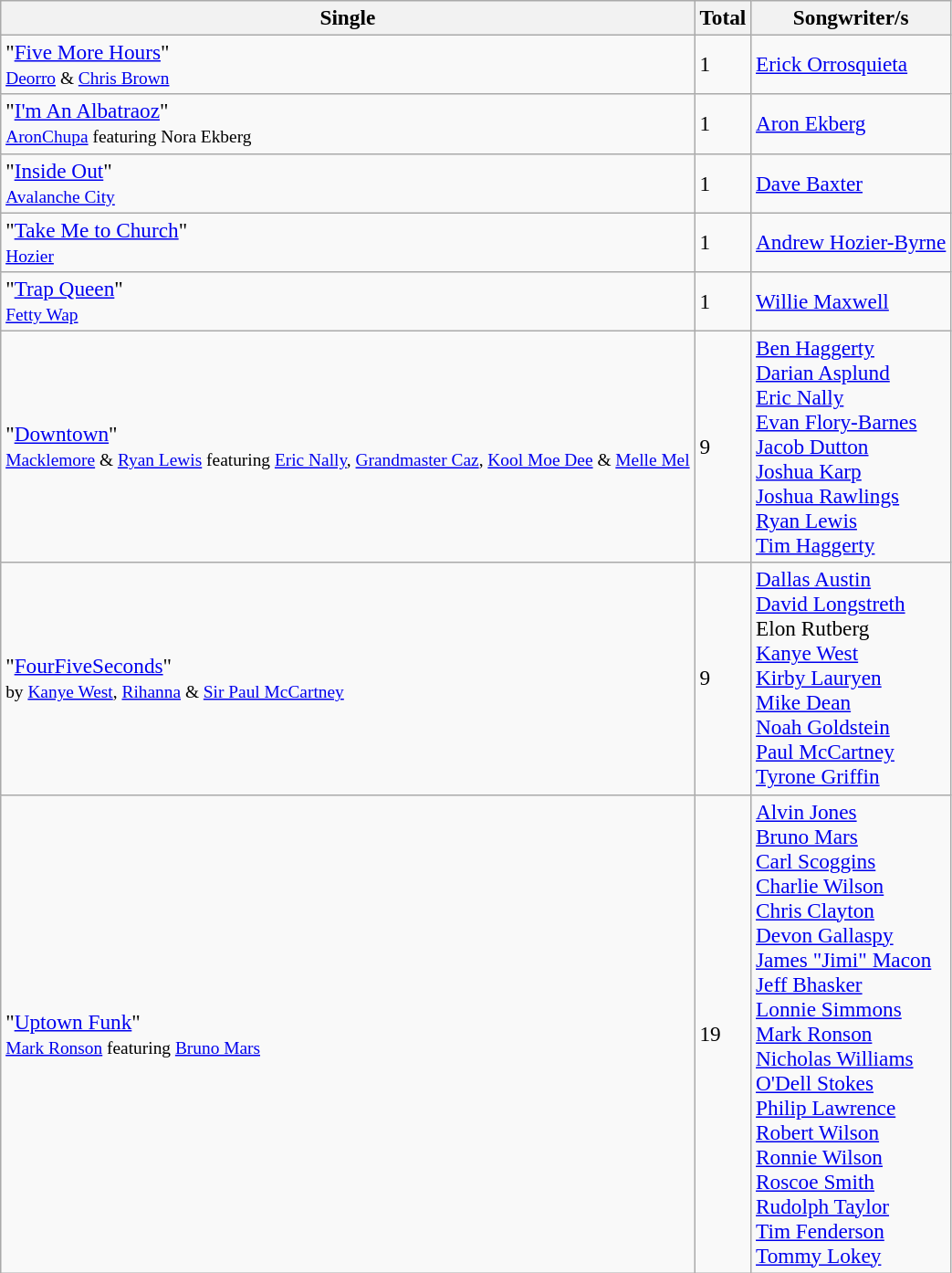<table class="wikitable sortable" style="font-size:97%;">
<tr>
<th>Single</th>
<th>Total</th>
<th>Songwriter/s</th>
</tr>
<tr>
<td>"<a href='#'>Five More Hours</a>"<br><small><a href='#'>Deorro</a> & <a href='#'>Chris Brown</a></small><br></td>
<td>1</td>
<td><a href='#'>Erick Orrosquieta</a></td>
</tr>
<tr>
<td>"<a href='#'>I'm An Albatraoz</a>"<br><small><a href='#'>AronChupa</a> featuring Nora Ekberg<br></small></td>
<td>1</td>
<td><a href='#'>Aron Ekberg</a></td>
</tr>
<tr>
<td>"<a href='#'>Inside Out</a>"<small><br><a href='#'>Avalanche City</a><br></small></td>
<td>1</td>
<td><a href='#'>Dave Baxter</a></td>
</tr>
<tr>
<td>"<a href='#'>Take Me to Church</a>"<small><br><a href='#'>Hozier</a><br></small></td>
<td>1</td>
<td><a href='#'>Andrew Hozier-Byrne</a></td>
</tr>
<tr>
<td>"<a href='#'>Trap Queen</a>"<br><small><a href='#'>Fetty Wap</a><br></small></td>
<td>1</td>
<td><a href='#'>Willie Maxwell</a></td>
</tr>
<tr>
<td>"<a href='#'>Downtown</a>"<br><small><a href='#'>Macklemore</a> & <a href='#'>Ryan Lewis</a> featuring <a href='#'>Eric Nally</a>, <a href='#'>Grandmaster Caz</a>, <a href='#'>Kool Moe Dee</a> & <a href='#'>Melle Mel</a><br></small></td>
<td>9</td>
<td><a href='#'>Ben Haggerty</a><br><a href='#'>Darian Asplund</a><br><a href='#'>Eric Nally</a><br><a href='#'>Evan Flory-Barnes</a><br><a href='#'>Jacob Dutton</a><br><a href='#'>Joshua Karp</a><br><a href='#'>Joshua Rawlings</a><br><a href='#'>Ryan Lewis</a><br><a href='#'>Tim Haggerty</a></td>
</tr>
<tr>
<td>"<a href='#'>FourFiveSeconds</a>"<br><small>by <a href='#'>Kanye West</a>, <a href='#'>Rihanna</a> & <a href='#'>Sir Paul McCartney</a></small><br></td>
<td>9</td>
<td><a href='#'>Dallas Austin</a><br><a href='#'>David Longstreth</a><br>Elon Rutberg<br><a href='#'>Kanye West</a><br><a href='#'>Kirby Lauryen</a><br><a href='#'>Mike Dean</a><br><a href='#'>Noah Goldstein</a><br><a href='#'>Paul McCartney</a><br><a href='#'>Tyrone Griffin</a></td>
</tr>
<tr>
<td>"<a href='#'>Uptown Funk</a>"<br><small><a href='#'>Mark Ronson</a> featuring <a href='#'>Bruno Mars</a><br></small></td>
<td>19</td>
<td><a href='#'>Alvin Jones</a><br><a href='#'>Bruno Mars</a><br><a href='#'>Carl Scoggins</a><br><a href='#'>Charlie Wilson</a><br><a href='#'>Chris Clayton</a><br><a href='#'>Devon Gallaspy</a><br><a href='#'>James "Jimi" Macon</a><br><a href='#'>Jeff Bhasker</a><br><a href='#'>Lonnie Simmons</a><br><a href='#'>Mark Ronson</a><br><a href='#'>Nicholas Williams</a><br><a href='#'>O'Dell Stokes</a><br><a href='#'>Philip Lawrence</a><br><a href='#'>Robert Wilson</a><br><a href='#'>Ronnie Wilson</a><br><a href='#'>Roscoe Smith</a><br><a href='#'>Rudolph Taylor</a><br><a href='#'>Tim Fenderson</a><br><a href='#'>Tommy Lokey</a></td>
</tr>
</table>
